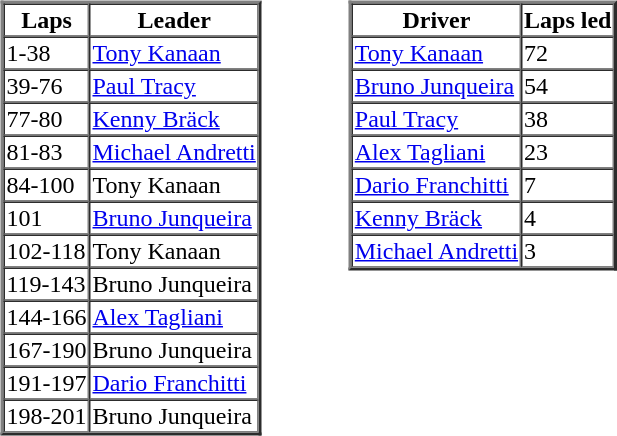<table>
<tr>
<td valign="top"><br><table border=2 cellspacing=0>
<tr>
<th>Laps</th>
<th>Leader</th>
</tr>
<tr>
<td>1-38</td>
<td><a href='#'>Tony Kanaan</a></td>
</tr>
<tr>
<td>39-76</td>
<td><a href='#'>Paul Tracy</a></td>
</tr>
<tr>
<td>77-80</td>
<td><a href='#'>Kenny Bräck</a></td>
</tr>
<tr>
<td>81-83</td>
<td><a href='#'>Michael Andretti</a></td>
</tr>
<tr>
<td>84-100</td>
<td>Tony Kanaan</td>
</tr>
<tr>
<td>101</td>
<td><a href='#'>Bruno Junqueira</a></td>
</tr>
<tr>
<td>102-118</td>
<td>Tony Kanaan</td>
</tr>
<tr>
<td>119-143</td>
<td>Bruno Junqueira</td>
</tr>
<tr>
<td>144-166</td>
<td><a href='#'>Alex Tagliani</a></td>
</tr>
<tr>
<td>167-190</td>
<td>Bruno Junqueira</td>
</tr>
<tr>
<td>191-197</td>
<td><a href='#'>Dario Franchitti</a></td>
</tr>
<tr>
<td>198-201</td>
<td>Bruno Junqueira</td>
</tr>
</table>
</td>
<td width="50"> </td>
<td valign="top"><br><table border=2 cellspacing=0>
<tr>
<th>Driver</th>
<th>Laps led</th>
</tr>
<tr>
<td><a href='#'>Tony Kanaan</a></td>
<td>72</td>
</tr>
<tr>
<td><a href='#'>Bruno Junqueira</a></td>
<td>54</td>
</tr>
<tr>
<td><a href='#'>Paul Tracy</a></td>
<td>38</td>
</tr>
<tr>
<td><a href='#'>Alex Tagliani</a></td>
<td>23</td>
</tr>
<tr>
<td><a href='#'>Dario Franchitti</a></td>
<td>7</td>
</tr>
<tr>
<td><a href='#'>Kenny Bräck</a></td>
<td>4</td>
</tr>
<tr>
<td><a href='#'>Michael Andretti</a></td>
<td>3</td>
</tr>
</table>
</td>
</tr>
</table>
